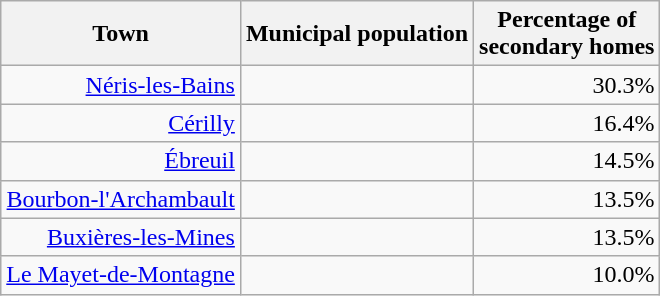<table class="wikitable sortable" style="text-align:right">
<tr>
<th scope="col">Town</th>
<th scope="col">Municipal population</th>
<th scope="col">Percentage of<br>secondary homes</th>
</tr>
<tr>
<td><a href='#'>Néris-les-Bains</a></td>
<td></td>
<td>30.3%</td>
</tr>
<tr>
<td><a href='#'>Cérilly</a></td>
<td></td>
<td>16.4%</td>
</tr>
<tr>
<td><a href='#'>Ébreuil</a></td>
<td></td>
<td>14.5%</td>
</tr>
<tr>
<td><a href='#'>Bourbon-l'Archambault</a></td>
<td></td>
<td>13.5%</td>
</tr>
<tr>
<td><a href='#'>Buxières-les-Mines</a></td>
<td></td>
<td>13.5%</td>
</tr>
<tr>
<td><a href='#'>Le Mayet-de-Montagne</a></td>
<td></td>
<td>10.0%</td>
</tr>
</table>
